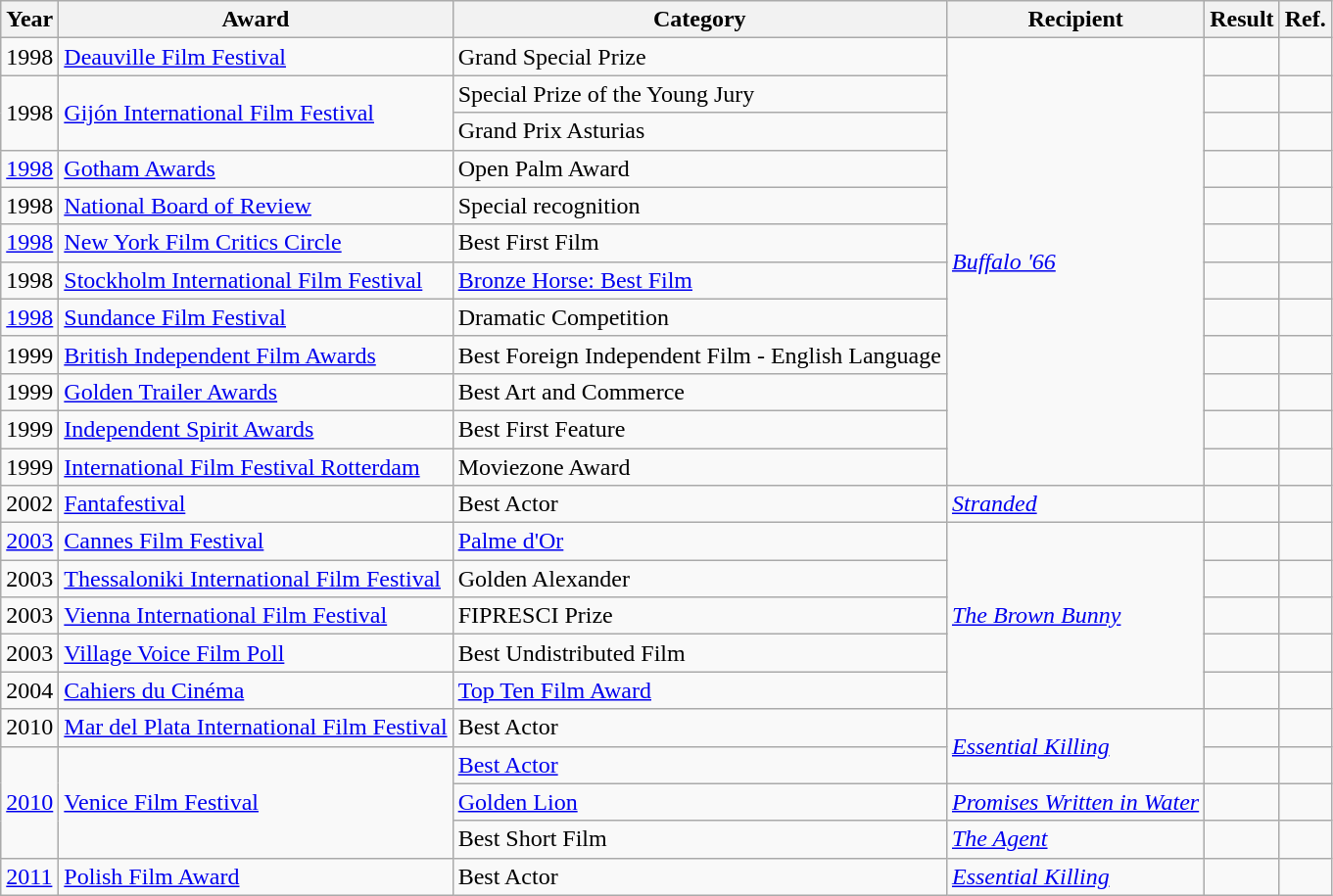<table class="wikitable sortable">
<tr>
<th scope="col">Year</th>
<th scope="col">Award</th>
<th scope="col">Category</th>
<th scope="col">Recipient</th>
<th scope="col">Result</th>
<th scope="col">Ref.</th>
</tr>
<tr>
<td>1998</td>
<td><a href='#'>Deauville Film Festival</a></td>
<td>Grand Special Prize</td>
<td rowspan="12"><em><a href='#'>Buffalo '66</a></em></td>
<td></td>
<td></td>
</tr>
<tr>
<td rowspan="2">1998</td>
<td rowspan="2"><a href='#'>Gijón International Film Festival</a></td>
<td>Special Prize of the Young Jury</td>
<td></td>
<td></td>
</tr>
<tr>
<td>Grand Prix Asturias</td>
<td></td>
<td></td>
</tr>
<tr>
<td><a href='#'>1998</a></td>
<td><a href='#'>Gotham Awards</a></td>
<td>Open Palm Award</td>
<td></td>
<td></td>
</tr>
<tr>
<td>1998</td>
<td><a href='#'>National Board of Review</a></td>
<td>Special recognition</td>
<td></td>
<td></td>
</tr>
<tr>
<td><a href='#'>1998</a></td>
<td><a href='#'>New York Film Critics Circle</a></td>
<td>Best First Film</td>
<td></td>
<td></td>
</tr>
<tr>
<td>1998</td>
<td><a href='#'>Stockholm International Film Festival</a></td>
<td><a href='#'>Bronze Horse: Best Film</a></td>
<td></td>
<td></td>
</tr>
<tr>
<td><a href='#'>1998</a></td>
<td><a href='#'>Sundance Film Festival</a></td>
<td>Dramatic Competition</td>
<td></td>
<td></td>
</tr>
<tr>
<td>1999</td>
<td><a href='#'>British Independent Film Awards</a></td>
<td>Best Foreign Independent Film - English Language</td>
<td></td>
<td></td>
</tr>
<tr>
<td>1999</td>
<td><a href='#'>Golden Trailer Awards</a></td>
<td>Best Art and Commerce</td>
<td></td>
<td></td>
</tr>
<tr>
<td>1999</td>
<td><a href='#'>Independent Spirit Awards</a></td>
<td>Best First Feature</td>
<td></td>
<td></td>
</tr>
<tr>
<td>1999</td>
<td><a href='#'>International Film Festival Rotterdam</a></td>
<td>Moviezone Award</td>
<td></td>
<td></td>
</tr>
<tr>
<td>2002</td>
<td><a href='#'>Fantafestival</a></td>
<td>Best Actor</td>
<td><em><a href='#'>Stranded</a></em></td>
<td></td>
<td></td>
</tr>
<tr>
<td><a href='#'>2003</a></td>
<td><a href='#'>Cannes Film Festival</a></td>
<td><a href='#'>Palme d'Or</a></td>
<td rowspan="5"><em><a href='#'>The Brown Bunny</a></em></td>
<td></td>
<td></td>
</tr>
<tr>
<td>2003</td>
<td><a href='#'>Thessaloniki International Film Festival</a></td>
<td>Golden Alexander</td>
<td></td>
<td></td>
</tr>
<tr>
<td>2003</td>
<td><a href='#'>Vienna International Film Festival</a></td>
<td>FIPRESCI Prize</td>
<td></td>
<td></td>
</tr>
<tr>
<td>2003</td>
<td><a href='#'>Village Voice Film Poll</a></td>
<td>Best Undistributed Film</td>
<td></td>
<td></td>
</tr>
<tr>
<td>2004</td>
<td><a href='#'>Cahiers du Cinéma</a></td>
<td><a href='#'>Top Ten Film Award</a></td>
<td></td>
<td></td>
</tr>
<tr>
<td>2010</td>
<td><a href='#'>Mar del Plata International Film Festival</a></td>
<td>Best Actor</td>
<td rowspan="2"><em><a href='#'>Essential Killing</a></em></td>
<td></td>
<td></td>
</tr>
<tr>
<td rowspan="3"><a href='#'>2010</a></td>
<td rowspan="3"><a href='#'>Venice Film Festival</a></td>
<td><a href='#'>Best Actor</a></td>
<td></td>
<td></td>
</tr>
<tr>
<td><a href='#'>Golden Lion</a></td>
<td><em><a href='#'>Promises Written in Water</a></em></td>
<td></td>
<td></td>
</tr>
<tr>
<td>Best Short Film</td>
<td><em><a href='#'>The Agent</a></em></td>
<td></td>
<td></td>
</tr>
<tr>
<td><a href='#'>2011</a></td>
<td><a href='#'>Polish Film Award</a></td>
<td>Best Actor</td>
<td><em><a href='#'>Essential Killing</a></em></td>
<td></td>
<td></td>
</tr>
</table>
